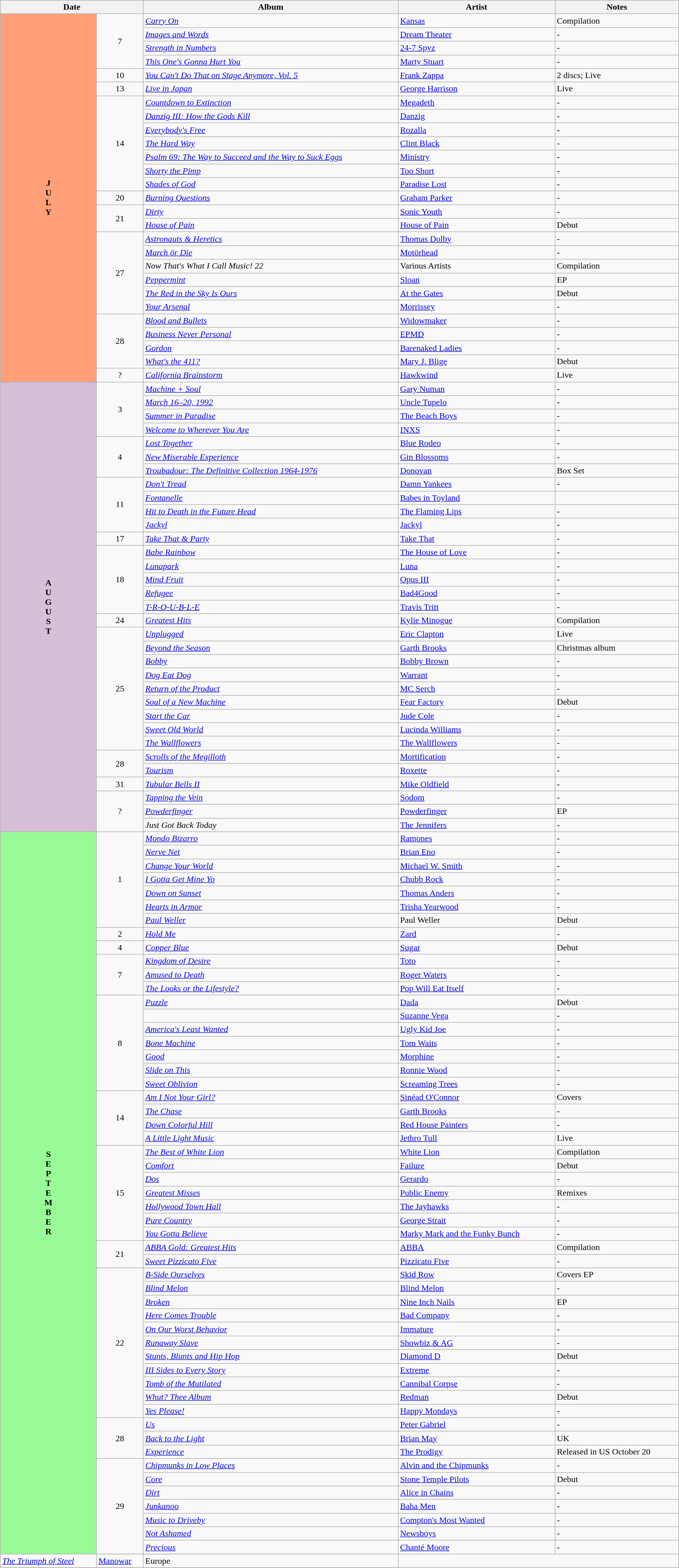<table class="wikitable" width="100%">
<tr>
<th colspan="2">Date</th>
<th>Album</th>
<th>Artist</th>
<th>Notes</th>
</tr>
<tr>
<td rowspan="27" valign="center" align="center" style="background:#FFA07A; textcolor:#000;"><strong>J<br>U<br>L<br>Y</strong></td>
<td rowspan="4" align="center">7</td>
<td><em><a href='#'>Carry On</a></em></td>
<td><a href='#'>Kansas</a></td>
<td>Compilation</td>
</tr>
<tr>
<td><em><a href='#'>Images and Words</a></em></td>
<td><a href='#'>Dream Theater</a></td>
<td>-</td>
</tr>
<tr>
<td><em><a href='#'>Strength in Numbers</a></em></td>
<td><a href='#'>24-7 Spyz</a></td>
<td>-</td>
</tr>
<tr>
<td><em><a href='#'>This One's Gonna Hurt You</a></em></td>
<td><a href='#'>Marty Stuart</a></td>
<td>-</td>
</tr>
<tr>
<td align="center">10</td>
<td><em><a href='#'>You Can't Do That on Stage Anymore, Vol. 5</a></em></td>
<td><a href='#'>Frank Zappa</a></td>
<td>2 discs; Live</td>
</tr>
<tr>
<td align="center">13</td>
<td><em><a href='#'>Live in Japan</a></em></td>
<td><a href='#'>George Harrison</a></td>
<td>Live</td>
</tr>
<tr>
<td rowspan="7" align="center">14</td>
<td><em><a href='#'>Countdown to Extinction</a></em></td>
<td><a href='#'>Megadeth</a></td>
<td>-</td>
</tr>
<tr>
<td><em><a href='#'>Danzig III: How the Gods Kill</a></em></td>
<td><a href='#'>Danzig</a></td>
<td>-</td>
</tr>
<tr>
<td><em><a href='#'>Everybody's Free</a></em></td>
<td><a href='#'>Rozalla</a></td>
<td>-</td>
</tr>
<tr>
<td><em><a href='#'>The Hard Way</a></em></td>
<td><a href='#'>Clint Black</a></td>
<td>-</td>
</tr>
<tr>
<td><em><a href='#'>Psalm 69: The Way to Succeed and the Way to Suck Eggs</a></em></td>
<td><a href='#'>Ministry</a></td>
<td>-</td>
</tr>
<tr>
<td><em><a href='#'>Shorty the Pimp</a></em></td>
<td><a href='#'>Too Short</a></td>
<td>-</td>
</tr>
<tr>
<td><em><a href='#'>Shades of God</a></em></td>
<td><a href='#'>Paradise Lost</a></td>
<td>-</td>
</tr>
<tr>
<td align="center">20</td>
<td><em><a href='#'>Burning Questions</a></em></td>
<td><a href='#'>Graham Parker</a></td>
<td>-</td>
</tr>
<tr>
<td rowspan="2" align="center">21</td>
<td><em><a href='#'>Dirty</a></em></td>
<td><a href='#'>Sonic Youth</a></td>
<td>-</td>
</tr>
<tr>
<td><em><a href='#'>House of Pain</a></em></td>
<td><a href='#'>House of Pain</a></td>
<td>Debut</td>
</tr>
<tr>
<td rowspan="6" align="center">27</td>
<td><em><a href='#'>Astronauts & Heretics</a></em></td>
<td><a href='#'>Thomas Dolby</a></td>
<td>-</td>
</tr>
<tr>
<td><em><a href='#'>March ör Die</a></em></td>
<td><a href='#'>Motörhead</a></td>
<td>-</td>
</tr>
<tr>
<td><em>Now That's What I Call Music! 22</em></td>
<td>Various Artists</td>
<td>Compilation</td>
</tr>
<tr>
<td><em><a href='#'>Peppermint</a></em></td>
<td><a href='#'>Sloan</a></td>
<td>EP</td>
</tr>
<tr>
<td><em><a href='#'>The Red in the Sky Is Ours</a></em></td>
<td><a href='#'>At the Gates</a></td>
<td>Debut</td>
</tr>
<tr>
<td><em><a href='#'>Your Arsenal</a></em></td>
<td><a href='#'>Morrissey</a></td>
<td>-</td>
</tr>
<tr>
<td rowspan="4" align="center">28</td>
<td><em><a href='#'>Blood and Bullets</a></em></td>
<td><a href='#'>Widowmaker</a></td>
<td>-</td>
</tr>
<tr>
<td><em><a href='#'>Business Never Personal</a></em></td>
<td><a href='#'>EPMD</a></td>
<td>-</td>
</tr>
<tr>
<td><em><a href='#'>Gordon</a></em></td>
<td><a href='#'>Barenaked Ladies</a></td>
<td>-</td>
</tr>
<tr>
<td><em><a href='#'>What's the 411?</a></em></td>
<td><a href='#'>Mary J. Blige</a></td>
<td>Debut</td>
</tr>
<tr>
<td rowspan="1" align="center">?</td>
<td><em><a href='#'>California Brainstorm</a></em></td>
<td><a href='#'>Hawkwind</a></td>
<td>Live</td>
</tr>
<tr>
<td rowspan="33" valign="center" align="center" style="background:#D8BFD8; textcolor:#000;"><strong>A<br>U<br>G<br>U<br>S<br>T</strong></td>
<td rowspan="4" align="center">3</td>
<td><em><a href='#'>Machine + Soul</a></em></td>
<td><a href='#'>Gary Numan</a></td>
<td>-</td>
</tr>
<tr>
<td><em><a href='#'>March 16–20, 1992</a></em></td>
<td><a href='#'>Uncle Tupelo</a></td>
<td>-</td>
</tr>
<tr>
<td><em><a href='#'>Summer in Paradise</a></em></td>
<td><a href='#'>The Beach Boys</a></td>
<td>-</td>
</tr>
<tr>
<td><em><a href='#'>Welcome to Wherever You Are</a></em></td>
<td><a href='#'>INXS</a></td>
<td>-</td>
</tr>
<tr>
<td rowspan="3" align="center">4</td>
<td><em><a href='#'>Lost Together</a></em></td>
<td><a href='#'>Blue Rodeo</a></td>
<td>-</td>
</tr>
<tr>
<td><em><a href='#'>New Miserable Experience</a></em></td>
<td><a href='#'>Gin Blossoms</a></td>
<td>-</td>
</tr>
<tr>
<td><em><a href='#'>Troubadour: The Definitive Collection 1964-1976</a></em></td>
<td><a href='#'>Donovan</a></td>
<td>Box Set</td>
</tr>
<tr>
<td rowspan="4" align="center">11</td>
<td><em><a href='#'>Don't Tread</a></em></td>
<td><a href='#'>Damn Yankees</a></td>
<td>-</td>
</tr>
<tr>
<td><em><a href='#'>Fontanelle</a></em></td>
<td><a href='#'>Babes in Toyland</a></td>
<td></td>
</tr>
<tr>
<td><em><a href='#'>Hit to Death in the Future Head</a></em></td>
<td><a href='#'>The Flaming Lips</a></td>
<td>-</td>
</tr>
<tr>
<td><em><a href='#'>Jackyl</a></em></td>
<td><a href='#'>Jackyl</a></td>
<td>-</td>
</tr>
<tr>
<td align="center">17</td>
<td><em><a href='#'>Take That & Party</a></em></td>
<td><a href='#'>Take That</a></td>
<td>-</td>
</tr>
<tr>
<td rowspan="5" align="center">18</td>
<td><em><a href='#'>Babe Rainbow</a></em></td>
<td><a href='#'>The House of Love</a></td>
<td>-</td>
</tr>
<tr>
<td><em><a href='#'>Lunapark</a></em></td>
<td><a href='#'>Luna</a></td>
<td>-</td>
</tr>
<tr>
<td><em><a href='#'>Mind Fruit</a></em></td>
<td><a href='#'>Opus III</a></td>
<td>-</td>
</tr>
<tr>
<td><em><a href='#'>Refugee</a></em></td>
<td><a href='#'>Bad4Good</a></td>
<td>-</td>
</tr>
<tr>
<td><em><a href='#'>T-R-O-U-B-L-E</a></em></td>
<td><a href='#'>Travis Tritt</a></td>
<td>-</td>
</tr>
<tr>
<td align="center">24</td>
<td><em><a href='#'>Greatest Hits</a></em></td>
<td><a href='#'>Kylie Minogue</a></td>
<td>Compilation</td>
</tr>
<tr>
<td rowspan="9" align="center">25</td>
<td><em><a href='#'>Unplugged</a></em></td>
<td><a href='#'>Eric Clapton</a></td>
<td>Live</td>
</tr>
<tr>
<td><em><a href='#'>Beyond the Season</a></em></td>
<td><a href='#'>Garth Brooks</a></td>
<td>Christmas album</td>
</tr>
<tr>
<td><em><a href='#'>Bobby</a></em></td>
<td><a href='#'>Bobby Brown</a></td>
<td>-</td>
</tr>
<tr>
<td><em><a href='#'>Dog Eat Dog</a></em></td>
<td><a href='#'>Warrant</a></td>
<td>-</td>
</tr>
<tr>
<td><em><a href='#'>Return of the Product</a></em></td>
<td><a href='#'>MC Serch</a></td>
<td>-</td>
</tr>
<tr>
<td><em><a href='#'>Soul of a New Machine</a></em></td>
<td><a href='#'>Fear Factory</a></td>
<td>Debut</td>
</tr>
<tr>
<td><em><a href='#'>Start the Car</a></em></td>
<td><a href='#'>Jude Cole</a></td>
<td>-</td>
</tr>
<tr>
<td><em><a href='#'>Sweet Old World</a></em></td>
<td><a href='#'>Lucinda Williams</a></td>
<td>-</td>
</tr>
<tr>
<td><em><a href='#'>The Wallflowers</a></em></td>
<td><a href='#'>The Wallflowers</a></td>
<td>-</td>
</tr>
<tr>
<td rowspan="2" align="center">28</td>
<td><em><a href='#'>Scrolls of the Megilloth</a></em></td>
<td><a href='#'>Mortification</a></td>
<td>-</td>
</tr>
<tr>
<td><em><a href='#'>Tourism</a></em></td>
<td><a href='#'>Roxette</a></td>
<td>-</td>
</tr>
<tr>
<td rowspan="1" align="center">31</td>
<td><em><a href='#'>Tubular Bells II</a></em></td>
<td><a href='#'>Mike Oldfield</a></td>
<td>-</td>
</tr>
<tr>
<td rowspan="3" align="center">?</td>
<td><em><a href='#'>Tapping the Vein</a></em></td>
<td><a href='#'>Sodom</a></td>
<td>-</td>
</tr>
<tr>
<td><em><a href='#'>Powderfinger</a></em></td>
<td><a href='#'>Powderfinger</a></td>
<td>EP</td>
</tr>
<tr>
<td><em>Just Got Back Today</em></td>
<td><a href='#'>The Jennifers</a></td>
<td>-</td>
</tr>
<tr>
<td rowspan="55" valign="center" align="center" style="background:#98FB98; textcolor:#000;"><strong>S<br>E<br>P<br>T<br>E<br>M<br>B<br>E<br>R</strong></td>
<td rowspan="7" align="center">1</td>
<td><em><a href='#'>Mondo Bizarro</a></em></td>
<td><a href='#'>Ramones</a></td>
<td>-</td>
</tr>
<tr>
<td><em><a href='#'>Nerve Net</a></em></td>
<td><a href='#'>Brian Eno</a></td>
<td>-</td>
</tr>
<tr>
<td><em><a href='#'>Change Your World</a></em></td>
<td><a href='#'>Michael W. Smith</a></td>
<td>-</td>
</tr>
<tr>
<td><em><a href='#'>I Gotta Get Mine Yo</a></em></td>
<td><a href='#'>Chubb Rock</a></td>
<td>-</td>
</tr>
<tr>
<td><em><a href='#'>Down on Sunset</a></em></td>
<td><a href='#'>Thomas Anders</a></td>
<td>-</td>
</tr>
<tr>
<td><em><a href='#'>Hearts in Armor</a></em></td>
<td><a href='#'>Trisha Yearwood</a></td>
<td>-</td>
</tr>
<tr>
<td><em><a href='#'>Paul Weller</a></em></td>
<td>Paul Weller</td>
<td>Debut</td>
</tr>
<tr>
<td align="center">2</td>
<td><em><a href='#'>Hold Me</a></em></td>
<td><a href='#'>Zard</a></td>
<td>-</td>
</tr>
<tr>
<td align="center">4</td>
<td><em><a href='#'>Copper Blue</a></em></td>
<td><a href='#'>Sugar</a></td>
<td>Debut</td>
</tr>
<tr>
<td rowspan="3" align="center">7</td>
<td><em><a href='#'>Kingdom of Desire</a></em></td>
<td><a href='#'>Toto</a></td>
<td>-</td>
</tr>
<tr>
<td><em><a href='#'>Amused to Death</a></em></td>
<td><a href='#'>Roger Waters</a></td>
<td>-</td>
</tr>
<tr>
<td><em><a href='#'>The Looks or the Lifestyle?</a></em></td>
<td><a href='#'>Pop Will Eat Itself</a></td>
<td>-</td>
</tr>
<tr>
<td rowspan="7" align="center">8</td>
<td><em><a href='#'>Puzzle</a></em></td>
<td><a href='#'>Dada</a></td>
<td>Debut</td>
</tr>
<tr>
<td><em></em></td>
<td><a href='#'>Suzanne Vega</a></td>
<td>-</td>
</tr>
<tr>
<td><em><a href='#'>America's Least Wanted</a></em></td>
<td><a href='#'>Ugly Kid Joe</a></td>
<td>-</td>
</tr>
<tr>
<td><em><a href='#'>Bone Machine</a></em></td>
<td><a href='#'>Tom Waits</a></td>
<td>-</td>
</tr>
<tr>
<td><em><a href='#'>Good</a></em></td>
<td><a href='#'>Morphine</a></td>
<td>-</td>
</tr>
<tr>
<td><em><a href='#'>Slide on This</a></em></td>
<td><a href='#'>Ronnie Wood</a></td>
<td>-</td>
</tr>
<tr>
<td><em><a href='#'>Sweet Oblivion</a></em></td>
<td><a href='#'>Screaming Trees</a></td>
<td>-</td>
</tr>
<tr>
<td rowspan="4" align="center">14</td>
<td><em><a href='#'>Am I Not Your Girl?</a></em></td>
<td><a href='#'>Sinéad O'Connor</a></td>
<td>Covers</td>
</tr>
<tr>
<td><em><a href='#'>The Chase</a></em></td>
<td><a href='#'>Garth Brooks</a></td>
<td>-</td>
</tr>
<tr>
<td><em><a href='#'>Down Colorful Hill</a></em></td>
<td><a href='#'>Red House Painters</a></td>
<td>-</td>
</tr>
<tr>
<td><em><a href='#'>A Little Light Music</a></em></td>
<td><a href='#'>Jethro Tull</a></td>
<td>Live</td>
</tr>
<tr>
<td rowspan="7" align="center">15</td>
<td><em><a href='#'>The Best of White Lion</a></em></td>
<td><a href='#'>White Lion</a></td>
<td>Compilation</td>
</tr>
<tr>
<td><em><a href='#'>Comfort</a></em></td>
<td><a href='#'>Failure</a></td>
<td>Debut</td>
</tr>
<tr>
<td><em><a href='#'>Dos</a></em></td>
<td><a href='#'>Gerardo</a></td>
<td>-</td>
</tr>
<tr>
<td><em><a href='#'>Greatest Misses</a></em></td>
<td><a href='#'>Public Enemy</a></td>
<td>Remixes</td>
</tr>
<tr>
<td><em><a href='#'>Hollywood Town Hall</a></em></td>
<td><a href='#'>The Jayhawks</a></td>
<td>-</td>
</tr>
<tr>
<td><em><a href='#'>Pure Country</a></em></td>
<td><a href='#'>George Strait</a></td>
<td>-</td>
</tr>
<tr>
<td><em><a href='#'>You Gotta Believe</a></em></td>
<td><a href='#'>Marky Mark and the Funky Bunch</a></td>
<td>-</td>
</tr>
<tr>
<td rowspan="2" align="center">21</td>
<td><em><a href='#'>ABBA Gold: Greatest Hits</a></em></td>
<td><a href='#'>ABBA</a></td>
<td>Compilation</td>
</tr>
<tr>
<td><em><a href='#'>Sweet Pizzicato Five</a></em></td>
<td><a href='#'>Pizzicato Five</a></td>
<td>-</td>
</tr>
<tr>
<td rowspan="11" align="center">22</td>
<td><em><a href='#'>B-Side Ourselves</a></em></td>
<td><a href='#'>Skid Row</a></td>
<td>Covers EP</td>
</tr>
<tr>
<td><em><a href='#'>Blind Melon</a></em></td>
<td><a href='#'>Blind Melon</a></td>
<td>-</td>
</tr>
<tr>
<td><em><a href='#'>Broken</a></em></td>
<td><a href='#'>Nine Inch Nails</a></td>
<td>EP</td>
</tr>
<tr>
<td><em><a href='#'>Here Comes Trouble</a></em></td>
<td><a href='#'>Bad Company</a></td>
<td>-</td>
</tr>
<tr>
<td><em><a href='#'>On Our Worst Behavior</a></em></td>
<td><a href='#'>Immature</a></td>
<td>-</td>
</tr>
<tr>
<td><em><a href='#'>Runaway Slave</a></em></td>
<td><a href='#'>Showbiz & AG</a></td>
<td>-</td>
</tr>
<tr>
<td><em><a href='#'>Stunts, Blunts and Hip Hop</a></em></td>
<td><a href='#'>Diamond D</a></td>
<td>Debut</td>
</tr>
<tr>
<td><em><a href='#'>III Sides to Every Story</a></em></td>
<td><a href='#'>Extreme</a></td>
<td>-</td>
</tr>
<tr>
<td><em><a href='#'>Tomb of the Mutilated</a></em></td>
<td><a href='#'>Cannibal Corpse</a></td>
<td>-</td>
</tr>
<tr>
<td><em><a href='#'>Whut? Thee Album</a></em></td>
<td><a href='#'>Redman</a></td>
<td>Debut</td>
</tr>
<tr>
<td><em><a href='#'>Yes Please!</a></em></td>
<td><a href='#'>Happy Mondays</a></td>
<td>-</td>
</tr>
<tr>
<td rowspan="3" align="center">28</td>
<td><em><a href='#'>Us</a></em></td>
<td><a href='#'>Peter Gabriel</a></td>
<td>-</td>
</tr>
<tr>
<td><em><a href='#'>Back to the Light</a></em></td>
<td><a href='#'>Brian May</a></td>
<td>UK</td>
</tr>
<tr>
<td><em><a href='#'>Experience</a></em></td>
<td><a href='#'>The Prodigy</a></td>
<td>Released in US October 20</td>
</tr>
<tr>
<td rowspan="8" align="center">29</td>
<td><em><a href='#'>Chipmunks in Low Places</a></em></td>
<td><a href='#'>Alvin and the Chipmunks</a></td>
<td>-</td>
</tr>
<tr>
<td><em><a href='#'>Core</a></em></td>
<td><a href='#'>Stone Temple Pilots</a></td>
<td>Debut</td>
</tr>
<tr>
<td><em><a href='#'>Dirt</a></em></td>
<td><a href='#'>Alice in Chains</a></td>
<td>-</td>
</tr>
<tr>
<td><em><a href='#'>Junkanoo</a></em></td>
<td><a href='#'>Baha Men</a></td>
<td>-</td>
</tr>
<tr>
<td><em><a href='#'>Music to Driveby</a></em></td>
<td><a href='#'>Compton's Most Wanted</a></td>
<td>-</td>
</tr>
<tr>
<td><em><a href='#'>Not Ashamed</a></em></td>
<td><a href='#'>Newsboys</a></td>
<td>-</td>
</tr>
<tr>
<td><em><a href='#'>Precious</a></em></td>
<td><a href='#'>Chanté Moore</a></td>
<td>-</td>
</tr>
<tr>
</tr>
<tr>
</tr>
<tr>
<td><em><a href='#'>The Triumph of Steel</a></em></td>
<td><a href='#'>Manowar</a></td>
<td>Europe</td>
</tr>
<tr>
</tr>
</table>
